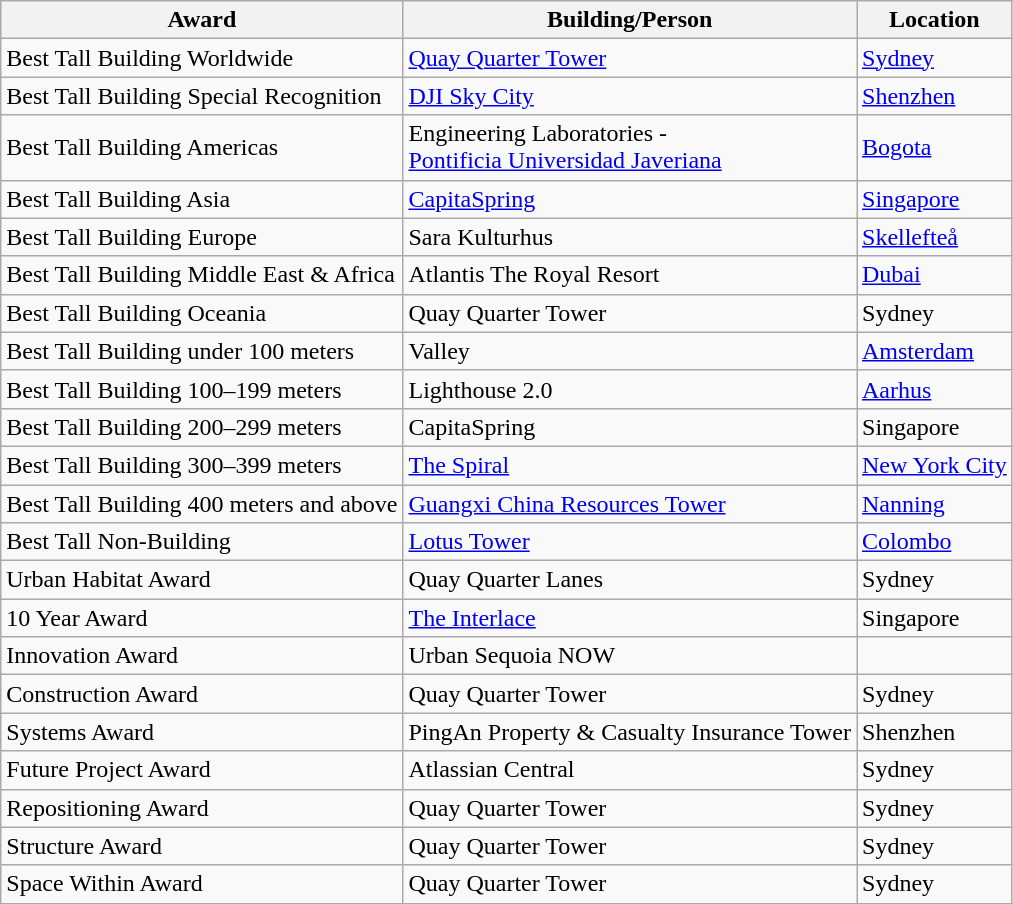<table class="wikitable">
<tr>
<th>Award</th>
<th>Building/Person</th>
<th>Location</th>
</tr>
<tr>
<td>Best Tall Building Worldwide</td>
<td><a href='#'>Quay Quarter Tower</a></td>
<td> <a href='#'>Sydney</a></td>
</tr>
<tr>
<td>Best Tall Building Special Recognition</td>
<td><a href='#'>DJI Sky City</a></td>
<td> <a href='#'>Shenzhen</a></td>
</tr>
<tr>
<td>Best Tall Building Americas</td>
<td>Engineering Laboratories -<br><a href='#'>Pontificia Universidad Javeriana</a></td>
<td> <a href='#'>Bogota</a></td>
</tr>
<tr>
<td>Best Tall Building Asia</td>
<td><a href='#'>CapitaSpring</a></td>
<td> <a href='#'>Singapore</a></td>
</tr>
<tr>
<td>Best Tall Building Europe</td>
<td>Sara Kulturhus</td>
<td> <a href='#'>Skellefteå</a></td>
</tr>
<tr>
<td>Best Tall Building Middle East & Africa</td>
<td>Atlantis The Royal Resort</td>
<td> <a href='#'>Dubai</a></td>
</tr>
<tr>
<td>Best Tall Building Oceania</td>
<td>Quay Quarter Tower</td>
<td> Sydney</td>
</tr>
<tr>
<td>Best Tall Building under 100 meters</td>
<td>Valley</td>
<td> <a href='#'>Amsterdam</a></td>
</tr>
<tr>
<td>Best Tall Building 100–199 meters</td>
<td>Lighthouse 2.0</td>
<td> <a href='#'>Aarhus</a></td>
</tr>
<tr>
<td>Best Tall Building 200–299 meters</td>
<td>CapitaSpring</td>
<td> Singapore</td>
</tr>
<tr>
<td>Best Tall Building 300–399 meters</td>
<td><a href='#'>The Spiral</a></td>
<td> <a href='#'>New York City</a></td>
</tr>
<tr>
<td>Best Tall Building 400 meters and above</td>
<td><a href='#'>Guangxi China Resources Tower</a></td>
<td> <a href='#'>Nanning</a></td>
</tr>
<tr>
<td>Best Tall Non-Building</td>
<td><a href='#'>Lotus Tower</a></td>
<td> <a href='#'>Colombo</a></td>
</tr>
<tr>
<td>Urban Habitat Award</td>
<td>Quay Quarter Lanes</td>
<td> Sydney</td>
</tr>
<tr>
<td>10 Year Award</td>
<td><a href='#'>The Interlace</a></td>
<td> Singapore</td>
</tr>
<tr>
<td>Innovation Award</td>
<td>Urban Sequoia NOW</td>
<td></td>
</tr>
<tr>
<td>Construction Award</td>
<td>Quay Quarter Tower</td>
<td> Sydney</td>
</tr>
<tr>
<td>Systems Award</td>
<td>PingAn Property & Casualty Insurance Tower</td>
<td> Shenzhen</td>
</tr>
<tr>
<td>Future Project Award</td>
<td>Atlassian Central</td>
<td> Sydney</td>
</tr>
<tr>
<td>Repositioning Award</td>
<td>Quay Quarter Tower</td>
<td> Sydney</td>
</tr>
<tr>
<td>Structure Award</td>
<td>Quay Quarter Tower</td>
<td> Sydney</td>
</tr>
<tr>
<td>Space Within Award</td>
<td>Quay Quarter Tower</td>
<td> Sydney</td>
</tr>
</table>
